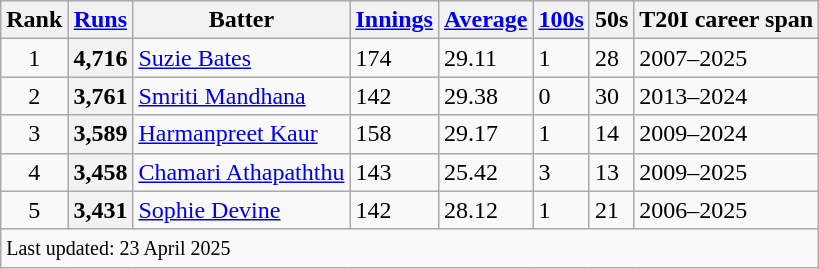<table class="wikitable sortable">
<tr>
<th>Rank</th>
<th><a href='#'>Runs</a></th>
<th>Batter</th>
<th><a href='#'>Innings</a></th>
<th><a href='#'>Average</a></th>
<th><a href='#'>100s</a></th>
<th>50s</th>
<th>T20I career span</th>
</tr>
<tr>
<td align=center>1</td>
<th scope="row">4,716</th>
<td> <a href='#'>Suzie Bates</a></td>
<td>174</td>
<td>29.11</td>
<td>1</td>
<td>28</td>
<td>2007–2025</td>
</tr>
<tr>
<td align=center>2</td>
<th scope="row">3,761</th>
<td> <a href='#'>Smriti Mandhana</a></td>
<td>142</td>
<td>29.38</td>
<td>0</td>
<td>30</td>
<td>2013–2024</td>
</tr>
<tr>
<td align=center>3</td>
<th scope="row">3,589</th>
<td> <a href='#'>Harmanpreet Kaur</a></td>
<td>158</td>
<td>29.17</td>
<td>1</td>
<td>14</td>
<td>2009–2024</td>
</tr>
<tr>
<td align="center">4</td>
<th scope="row">3,458</th>
<td> <a href='#'>Chamari Athapaththu</a></td>
<td>143</td>
<td>25.42</td>
<td>3</td>
<td>13</td>
<td>2009–2025</td>
</tr>
<tr>
<td align="center">5</td>
<th scope="row">3,431</th>
<td> <a href='#'>Sophie Devine</a></td>
<td>142</td>
<td>28.12</td>
<td>1</td>
<td>21</td>
<td>2006–2025</td>
</tr>
<tr class="sortbottom">
<td colspan="8" scope="row" style="text-align:left;"><small>Last updated: 23 April 2025</small></td>
</tr>
</table>
